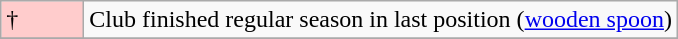<table class="wikitable">
<tr>
<td style="background-color:#fcc; width:3em">†</td>
<td>Club finished regular season in last position (<a href='#'>wooden spoon</a>)</td>
</tr>
<tr>
</tr>
</table>
